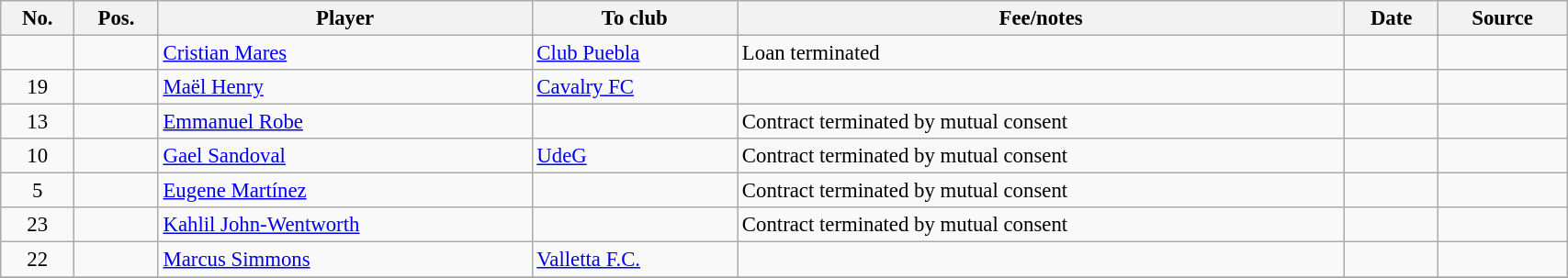<table class="wikitable sortable" style="width:90%; font-size:95%;">
<tr>
<th>No.</th>
<th>Pos.</th>
<th>Player</th>
<th>To club</th>
<th>Fee/notes</th>
<th>Date</th>
<th>Source</th>
</tr>
<tr>
<td align=center></td>
<td align=center></td>
<td align=Mares, Cristian> <a href='#'>Cristian Mares</a></td>
<td> <a href='#'>Club Puebla</a></td>
<td>Loan terminated</td>
<td></td>
<td></td>
</tr>
<tr>
<td align=center>19</td>
<td align=center></td>
<td align=Henry, Maël> <a href='#'>Maël Henry</a></td>
<td> <a href='#'>Cavalry FC</a></td>
<td></td>
<td></td>
<td></td>
</tr>
<tr>
<td align=center>13</td>
<td align=center></td>
<td align=Robe, Emmanuel> <a href='#'>Emmanuel Robe</a></td>
<td></td>
<td>Contract terminated by mutual consent</td>
<td></td>
<td></td>
</tr>
<tr>
<td align=center>10</td>
<td align=center></td>
<td align=Sandoval, Gael> <a href='#'>Gael Sandoval</a></td>
<td> <a href='#'>UdeG</a></td>
<td>Contract terminated by mutual consent</td>
<td></td>
<td></td>
</tr>
<tr>
<td align=center>5</td>
<td align=center></td>
<td align=Martínez, Eugene> <a href='#'>Eugene Martínez</a></td>
<td></td>
<td>Contract terminated by mutual consent</td>
<td></td>
<td></td>
</tr>
<tr>
<td align=center>23</td>
<td align=center></td>
<td align= John-Wentworth, Kahlil> <a href='#'>Kahlil John-Wentworth</a></td>
<td></td>
<td>Contract terminated by mutual consent</td>
<td></td>
<td></td>
</tr>
<tr>
<td align=center>22</td>
<td align=center></td>
<td align= Simmons, Marcus> <a href='#'>Marcus Simmons</a></td>
<td> <a href='#'>Valletta F.C.</a></td>
<td></td>
<td></td>
<td></td>
</tr>
<tr>
</tr>
</table>
